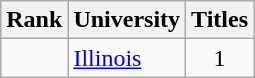<table class="wikitable sortable" style="text-align:center">
<tr>
<th>Rank</th>
<th>University</th>
<th>Titles</th>
</tr>
<tr>
<td></td>
<td align=left><a href='#'>Illinois</a></td>
<td>1</td>
</tr>
</table>
